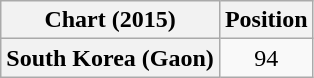<table class="wikitable plainrowheaders" style="text-align:center">
<tr>
<th>Chart (2015)</th>
<th>Position</th>
</tr>
<tr>
<th scope="row">South Korea (Gaon)</th>
<td>94</td>
</tr>
</table>
